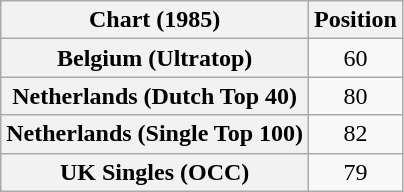<table class="wikitable sortable plainrowheaders" style="text-align:center">
<tr>
<th>Chart (1985)</th>
<th>Position</th>
</tr>
<tr>
<th scope="row">Belgium (Ultratop)</th>
<td>60</td>
</tr>
<tr>
<th scope="row">Netherlands (Dutch Top 40)</th>
<td>80</td>
</tr>
<tr>
<th scope="row">Netherlands (Single Top 100)</th>
<td>82</td>
</tr>
<tr>
<th scope="row">UK Singles (OCC)</th>
<td>79</td>
</tr>
</table>
